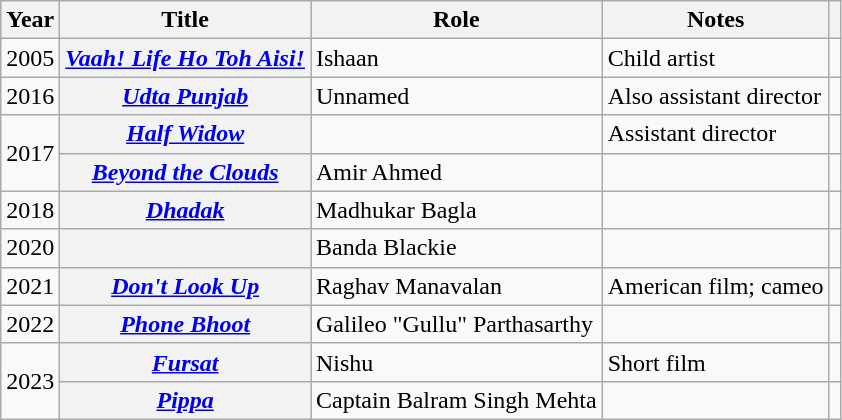<table class="wikitable sortable plainrowheaders">
<tr style="text-align:center;">
<th scope="col">Year</th>
<th scope="col">Title</th>
<th scope="col">Role</th>
<th class="unsortable" scope="col">Notes</th>
<th class="unsortable" scope="col"></th>
</tr>
<tr>
<td>2005</td>
<th scope="row"><em><a href='#'>Vaah! Life Ho Toh Aisi!</a></em></th>
<td>Ishaan</td>
<td>Child artist</td>
<td></td>
</tr>
<tr>
<td>2016</td>
<th scope="row"><em><a href='#'>Udta Punjab</a></em></th>
<td>Unnamed</td>
<td>Also assistant director</td>
<td></td>
</tr>
<tr>
<td rowspan="2">2017</td>
<th scope="row"><em><a href='#'>Half Widow</a></em></th>
<td></td>
<td>Assistant director</td>
<td></td>
</tr>
<tr>
<th scope="row"><em><a href='#'>Beyond the Clouds</a></em></th>
<td>Amir Ahmed</td>
<td></td>
<td></td>
</tr>
<tr>
<td>2018</td>
<th scope="row"><em><a href='#'>Dhadak</a></em></th>
<td>Madhukar Bagla</td>
<td></td>
<td></td>
</tr>
<tr>
<td>2020</td>
<th scope="row"></th>
<td>Banda Blackie</td>
<td></td>
<td></td>
</tr>
<tr>
<td>2021</td>
<th scope="row"><em><a href='#'>Don't Look Up</a></em></th>
<td>Raghav Manavalan</td>
<td>American film; cameo</td>
<td></td>
</tr>
<tr>
<td>2022</td>
<th scope="row"><em><a href='#'>Phone Bhoot</a></em></th>
<td>Galileo "Gullu" Parthasarthy</td>
<td></td>
<td></td>
</tr>
<tr>
<td rowspan="2">2023</td>
<th scope="row"><em><a href='#'>Fursat</a></em></th>
<td>Nishu</td>
<td>Short film</td>
<td></td>
</tr>
<tr>
<th scope="row"><em><a href='#'>Pippa</a></em></th>
<td>Captain Balram Singh Mehta</td>
<td></td>
<td></td>
</tr>
</table>
